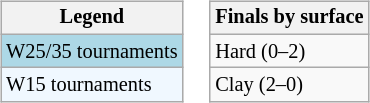<table>
<tr valign=top>
<td><br><table class="wikitable" style=font-size:85%;>
<tr>
<th>Legend</th>
</tr>
<tr style="background:lightblue;">
<td>W25/35 tournaments</td>
</tr>
<tr style="background:#f0f8ff;">
<td>W15 tournaments</td>
</tr>
</table>
</td>
<td><br><table class="wikitable" style=font-size:85%;>
<tr>
<th>Finals by surface</th>
</tr>
<tr>
<td>Hard (0–2)</td>
</tr>
<tr>
<td>Clay (2–0)</td>
</tr>
</table>
</td>
</tr>
</table>
